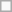<table class=wikitable>
<tr>
<td> </td>
</tr>
</table>
